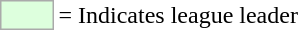<table>
<tr>
<td style="background:#DDFFDD; border:1px solid #aaa; width:2em;"></td>
<td>= Indicates league leader</td>
</tr>
</table>
